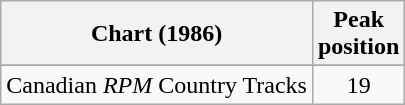<table class="wikitable sortable">
<tr>
<th align="left">Chart (1986)</th>
<th align="center">Peak<br>position</th>
</tr>
<tr>
</tr>
<tr>
<td align="left">Canadian <em>RPM</em> Country Tracks</td>
<td align="center">19</td>
</tr>
</table>
